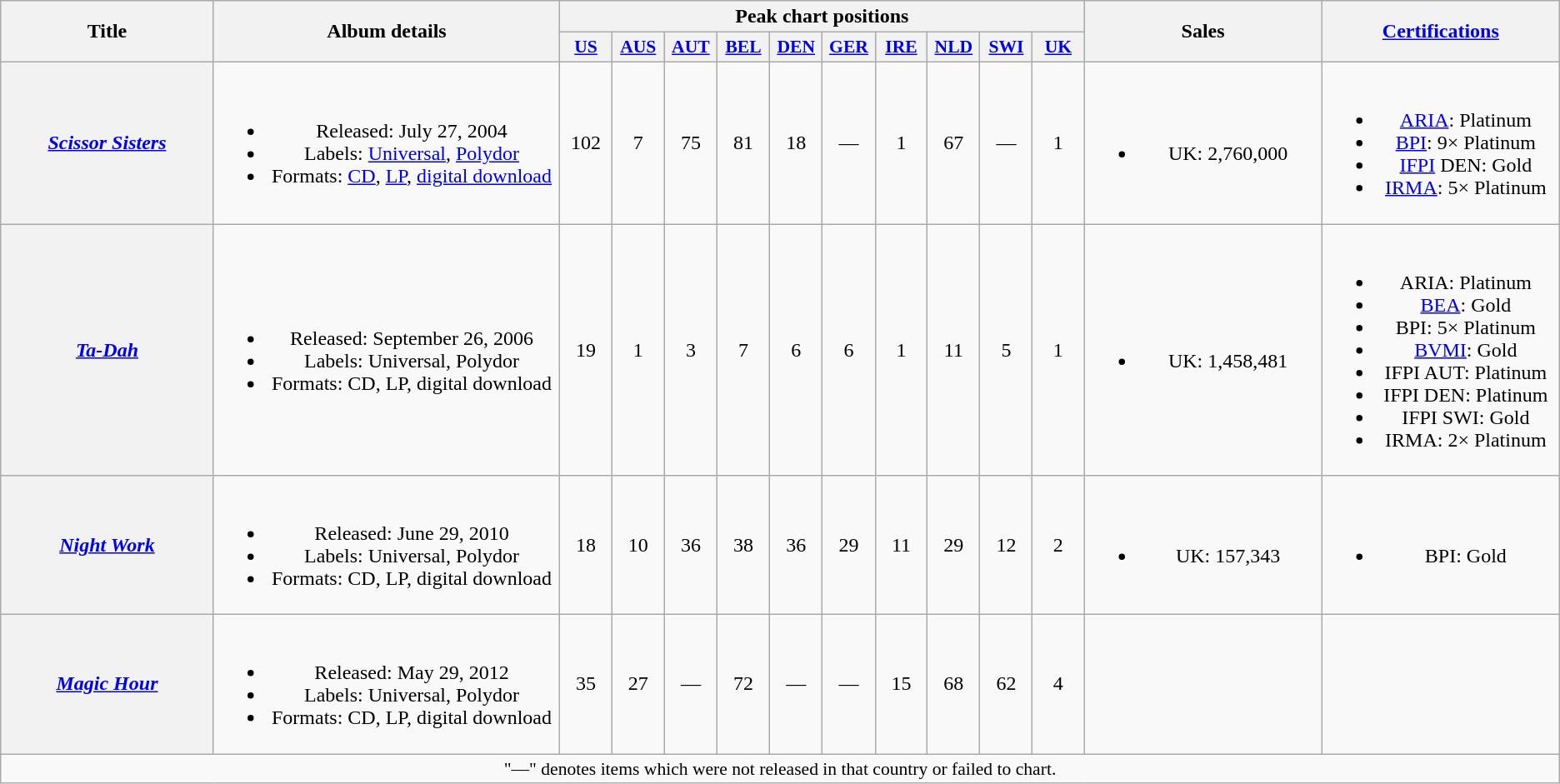<table class="wikitable plainrowheaders" style="text-align:center;">
<tr>
<th scope="col" rowspan="2" style="width:11em;">Title</th>
<th scope="col" rowspan="2" style="width:18em;">Album details</th>
<th scope="col" colspan="10">Peak chart positions</th>
<th scope="col" rowspan="2" style="width:12em;">Sales</th>
<th scope="col" rowspan="2" style="width:12em;"><a href='#'>Certifications</a></th>
</tr>
<tr>
<th scope="col" style="width:2.5em;font-size:90%;"><a href='#'>US</a><br></th>
<th scope="col" style="width:2.5em;font-size:90%;"><a href='#'>AUS</a><br></th>
<th scope="col" style="width:2.5em;font-size:90%;"><a href='#'>AUT</a><br></th>
<th scope="col" style="width:2.5em;font-size:90%;"><a href='#'>BEL</a><br></th>
<th scope="col" style="width:2.5em;font-size:90%;"><a href='#'>DEN</a><br></th>
<th scope="col" style="width:2.5em;font-size:90%;"><a href='#'>GER</a><br></th>
<th scope="col" style="width:2.5em;font-size:90%;"><a href='#'>IRE</a><br></th>
<th scope="col" style="width:2.5em;font-size:90%;"><a href='#'>NLD</a><br></th>
<th scope="col" style="width:2.5em;font-size:90%;"><a href='#'>SWI</a><br></th>
<th scope="col" style="width:2.5em;font-size:90%;"><a href='#'>UK</a><br></th>
</tr>
<tr>
<th scope="row"><em><a href='#'>Scissor Sisters</a></em></th>
<td><br><ul><li>Released: July 27, 2004 </li><li>Labels: <a href='#'>Universal</a>, <a href='#'>Polydor</a></li><li>Formats: <a href='#'>CD</a>, <a href='#'>LP</a>, <a href='#'>digital download</a></li></ul></td>
<td>102</td>
<td>7</td>
<td>75</td>
<td>81</td>
<td>18</td>
<td>—</td>
<td>1</td>
<td>67</td>
<td>—</td>
<td>1</td>
<td><br><ul><li>UK: 2,760,000</li></ul></td>
<td><br><ul><li><a href='#'>ARIA</a>: Platinum</li><li><a href='#'>BPI</a>: 9× Platinum</li><li><a href='#'>IFPI</a> DEN: Gold</li><li><a href='#'>IRMA</a>: 5× Platinum</li></ul></td>
</tr>
<tr>
<th scope="row"><em><a href='#'>Ta-Dah</a></em></th>
<td><br><ul><li>Released: September 26, 2006 </li><li>Labels: Universal, Polydor</li><li>Formats: CD, LP, digital download</li></ul></td>
<td>19</td>
<td>1</td>
<td>3</td>
<td>7</td>
<td>6</td>
<td>6</td>
<td>1</td>
<td>11</td>
<td>5</td>
<td>1</td>
<td><br><ul><li>UK: 1,458,481</li></ul></td>
<td><br><ul><li>ARIA: Platinum</li><li><a href='#'>BEA</a>: Gold</li><li>BPI: 5× Platinum</li><li><a href='#'>BVMI</a>: Gold</li><li>IFPI AUT: Platinum</li><li>IFPI DEN: Platinum</li><li>IFPI SWI: Gold</li><li>IRMA: 2× Platinum</li></ul></td>
</tr>
<tr>
<th scope="row"><em><a href='#'>Night Work</a></em></th>
<td><br><ul><li>Released: June 29, 2010 </li><li>Labels: Universal, Polydor</li><li>Formats: CD, LP, digital download</li></ul></td>
<td>18</td>
<td>10</td>
<td>36</td>
<td>38</td>
<td>36</td>
<td>29</td>
<td>11</td>
<td>29</td>
<td>12</td>
<td>2</td>
<td><br><ul><li>UK: 157,343</li></ul></td>
<td><br><ul><li>BPI: Gold</li></ul></td>
</tr>
<tr>
<th scope="row"><em><a href='#'>Magic Hour</a></em></th>
<td><br><ul><li>Released: May 29, 2012 </li><li>Labels: Universal, Polydor</li><li>Formats: CD, LP, digital download</li></ul></td>
<td>35</td>
<td>27</td>
<td>—</td>
<td>72</td>
<td>—</td>
<td>—</td>
<td>15</td>
<td>68</td>
<td>62</td>
<td>4</td>
<td></td>
<td></td>
</tr>
<tr>
<td colspan="14" style="font-size:90%">"—" denotes items which were not released in that country or failed to chart.</td>
</tr>
</table>
